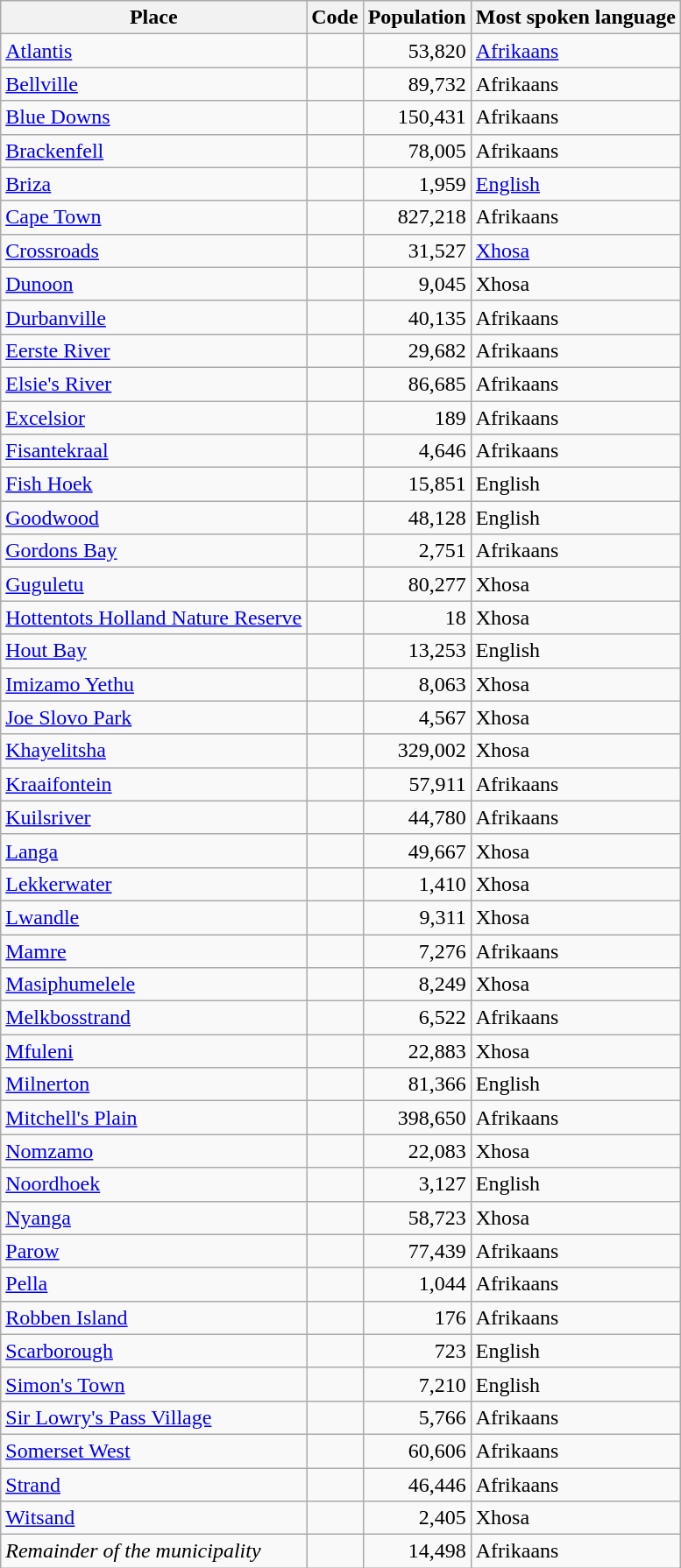<table class="wikitable sortable">
<tr>
<th>Place</th>
<th>Code</th>
<th>Population</th>
<th>Most spoken language</th>
</tr>
<tr>
<td><a href='#'>Atlantis</a></td>
<td></td>
<td align=right>53,820</td>
<td><a href='#'>Afrikaans</a></td>
</tr>
<tr>
<td><a href='#'>Bellville</a></td>
<td></td>
<td align=right>89,732</td>
<td>Afrikaans</td>
</tr>
<tr>
<td><a href='#'>Blue Downs</a></td>
<td></td>
<td align=right>150,431</td>
<td>Afrikaans</td>
</tr>
<tr>
<td><a href='#'>Brackenfell</a></td>
<td></td>
<td align=right>78,005</td>
<td>Afrikaans</td>
</tr>
<tr>
<td><a href='#'>Briza</a></td>
<td></td>
<td align=right>1,959</td>
<td><a href='#'>English</a></td>
</tr>
<tr>
<td><a href='#'>Cape Town</a></td>
<td></td>
<td align=right>827,218</td>
<td>Afrikaans</td>
</tr>
<tr>
<td><a href='#'>Crossroads</a></td>
<td></td>
<td align=right>31,527</td>
<td><a href='#'>Xhosa</a></td>
</tr>
<tr>
<td><a href='#'>Dunoon</a></td>
<td></td>
<td align=right>9,045</td>
<td>Xhosa</td>
</tr>
<tr>
<td><a href='#'>Durbanville</a></td>
<td></td>
<td align=right>40,135</td>
<td>Afrikaans</td>
</tr>
<tr>
<td><a href='#'>Eerste River</a></td>
<td></td>
<td align=right>29,682</td>
<td>Afrikaans</td>
</tr>
<tr>
<td><a href='#'>Elsie's River</a></td>
<td></td>
<td align=right>86,685</td>
<td>Afrikaans</td>
</tr>
<tr>
<td><a href='#'>Excelsior</a></td>
<td></td>
<td align=right>189</td>
<td>Afrikaans</td>
</tr>
<tr>
<td><a href='#'>Fisantekraal</a></td>
<td></td>
<td align=right>4,646</td>
<td>Afrikaans</td>
</tr>
<tr>
<td><a href='#'>Fish Hoek</a></td>
<td></td>
<td align=right>15,851</td>
<td>English</td>
</tr>
<tr>
<td><a href='#'>Goodwood</a></td>
<td></td>
<td align=right>48,128</td>
<td>English</td>
</tr>
<tr>
<td><a href='#'>Gordons Bay</a></td>
<td></td>
<td align=right>2,751</td>
<td>Afrikaans</td>
</tr>
<tr>
<td><a href='#'>Guguletu</a></td>
<td></td>
<td align=right>80,277</td>
<td>Xhosa</td>
</tr>
<tr>
<td><a href='#'>Hottentots Holland Nature Reserve</a></td>
<td></td>
<td align=right>18</td>
<td>Xhosa</td>
</tr>
<tr>
<td><a href='#'>Hout Bay</a></td>
<td></td>
<td align=right>13,253</td>
<td>English</td>
</tr>
<tr>
<td><a href='#'>Imizamo Yethu</a></td>
<td></td>
<td align=right>8,063</td>
<td>Xhosa</td>
</tr>
<tr>
<td><a href='#'>Joe Slovo Park</a></td>
<td></td>
<td align=right>4,567</td>
<td>Xhosa</td>
</tr>
<tr>
<td><a href='#'>Khayelitsha</a></td>
<td></td>
<td align=right>329,002</td>
<td>Xhosa</td>
</tr>
<tr>
<td><a href='#'>Kraaifontein</a></td>
<td></td>
<td align=right>57,911</td>
<td>Afrikaans</td>
</tr>
<tr>
<td><a href='#'>Kuilsriver</a></td>
<td></td>
<td align=right>44,780</td>
<td>Afrikaans</td>
</tr>
<tr>
<td><a href='#'>Langa</a></td>
<td></td>
<td align=right>49,667</td>
<td>Xhosa</td>
</tr>
<tr>
<td><a href='#'>Lekkerwater</a></td>
<td></td>
<td align=right>1,410</td>
<td>Xhosa</td>
</tr>
<tr>
<td><a href='#'>Lwandle</a></td>
<td></td>
<td align=right>9,311</td>
<td>Xhosa</td>
</tr>
<tr>
<td><a href='#'>Mamre</a></td>
<td></td>
<td align=right>7,276</td>
<td>Afrikaans</td>
</tr>
<tr>
<td><a href='#'>Masiphumelele</a></td>
<td></td>
<td align=right>8,249</td>
<td>Xhosa</td>
</tr>
<tr>
<td><a href='#'>Melkbosstrand</a></td>
<td></td>
<td align=right>6,522</td>
<td>Afrikaans</td>
</tr>
<tr>
<td><a href='#'>Mfuleni</a></td>
<td></td>
<td align=right>22,883</td>
<td>Xhosa</td>
</tr>
<tr>
<td><a href='#'>Milnerton</a></td>
<td></td>
<td align=right>81,366</td>
<td>English</td>
</tr>
<tr>
<td><a href='#'>Mitchell's Plain</a></td>
<td></td>
<td align=right>398,650</td>
<td>Afrikaans</td>
</tr>
<tr>
<td><a href='#'>Nomzamo</a></td>
<td></td>
<td align=right>22,083</td>
<td>Xhosa</td>
</tr>
<tr>
<td><a href='#'>Noordhoek</a></td>
<td></td>
<td align=right>3,127</td>
<td>English</td>
</tr>
<tr>
<td><a href='#'>Nyanga</a></td>
<td></td>
<td align=right>58,723</td>
<td>Xhosa</td>
</tr>
<tr>
<td><a href='#'>Parow</a></td>
<td></td>
<td align=right>77,439</td>
<td>Afrikaans</td>
</tr>
<tr>
<td><a href='#'>Pella</a></td>
<td></td>
<td align=right>1,044</td>
<td>Afrikaans</td>
</tr>
<tr>
<td><a href='#'>Robben Island</a></td>
<td></td>
<td align=right>176</td>
<td>Afrikaans</td>
</tr>
<tr>
<td><a href='#'>Scarborough</a></td>
<td></td>
<td align=right>723</td>
<td>English</td>
</tr>
<tr>
<td><a href='#'>Simon's Town</a></td>
<td></td>
<td align=right>7,210</td>
<td>English</td>
</tr>
<tr>
<td><a href='#'>Sir Lowry's Pass Village</a></td>
<td></td>
<td align=right>5,766</td>
<td>Afrikaans</td>
</tr>
<tr>
<td><a href='#'>Somerset West</a></td>
<td></td>
<td align=right>60,606</td>
<td>Afrikaans</td>
</tr>
<tr>
<td><a href='#'>Strand</a></td>
<td></td>
<td align=right>46,446</td>
<td>Afrikaans</td>
</tr>
<tr>
<td><a href='#'>Witsand</a></td>
<td></td>
<td align=right>2,405</td>
<td>Xhosa</td>
</tr>
<tr>
<td><em>Remainder of the municipality</em></td>
<td></td>
<td align=right>14,498</td>
<td>Afrikaans</td>
</tr>
</table>
